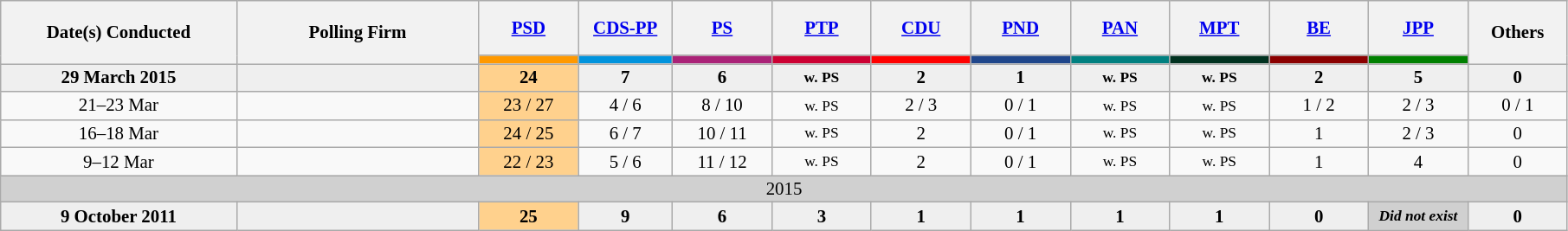<table class="wikitable" style="text-align:center; font-size:87%; line-height:14px;">
<tr style="height:42px;">
<th style="width:175px;" rowspan="2">Date(s) Conducted</th>
<th style="width:180px;" rowspan="2">Polling Firm</th>
<th><a href='#'><span>PSD</span></a></th>
<th><a href='#'><span>CDS-PP</span></a></th>
<th><a href='#'><span>PS</span></a></th>
<th><a href='#'><span>PTP</span></a></th>
<th><a href='#'><span>CDU</span></a></th>
<th><a href='#'><span>PND</span></a></th>
<th><a href='#'><span>PAN</span></a></th>
<th><a href='#'><span>MPT</span></a></th>
<th><a href='#'><span>BE</span></a></th>
<th><a href='#'><span>JPP</span></a></th>
<th style="width:70px;" rowspan="2">Others</th>
</tr>
<tr>
<th style="background:#FF9900; width:70px;"></th>
<th style="background:#0093DD; width:66px;"></th>
<th style="background:#aa2277; width:70px;"></th>
<th style="background:#CC0033; width:70px;"></th>
<th style="background:red; width:70px;"></th>
<th style="background:#1F468B; width:70px;"></th>
<th style="background:teal; width:70px;"></th>
<th style="background:#013220; width:70px;"></th>
<th style="background:darkRed; width:70px;"></th>
<th style="background:green; width:70px;"></th>
</tr>
<tr style="background:#EFEFEF; font-weight:bold;">
<td align="center">29 March 2015</td>
<td align="center"></td>
<td align="center" style="background:#FFD18D">24</td>
<td align="center">7</td>
<td align="center">6</td>
<td align="center"><small>w. PS</small></td>
<td align="center">2</td>
<td align="center">1</td>
<td align="center"><small>w. PS</small></td>
<td align="center"><small>w. PS</small></td>
<td align="center">2</td>
<td align="center">5</td>
<td align="center">0</td>
</tr>
<tr>
<td align="center">21–23 Mar</td>
<td align="center"></td>
<td align="center" style="background:#FFD18D">23 / 27</td>
<td align="center">4 / 6</td>
<td align="center">8 / 10</td>
<td align="center"><small>w. PS</small></td>
<td align="center">2 / 3</td>
<td align="center">0 / 1</td>
<td align="center"><small>w. PS</small></td>
<td align="center"><small>w. PS</small></td>
<td align="center">1 / 2</td>
<td align="center">2 / 3</td>
<td align="center">0 / 1</td>
</tr>
<tr>
<td align="center">16–18 Mar</td>
<td align="center"></td>
<td align="center" style="background:#FFD18D">24 / 25</td>
<td align="center">6 / 7</td>
<td align="center">10 / 11</td>
<td align="center"><small>w. PS</small></td>
<td align="center">2</td>
<td align="center">0 / 1</td>
<td align="center"><small>w. PS</small></td>
<td align="center"><small>w. PS</small></td>
<td align="center">1</td>
<td align="center">2 / 3</td>
<td align="center">0</td>
</tr>
<tr>
<td align="center">9–12 Mar</td>
<td align="center"></td>
<td align="center" style="background:#FFD18D">22 / 23</td>
<td align="center">5 / 6</td>
<td align="center">11 / 12</td>
<td align="center"><small>w. PS</small></td>
<td align="center">2</td>
<td align="center">0 / 1</td>
<td align="center"><small>w. PS</small></td>
<td align="center"><small>w. PS</small></td>
<td align="center">1</td>
<td align="center">4</td>
<td align="center">0</td>
</tr>
<tr>
<td colspan="16" style="background:#D0D0D0; color:black">2015</td>
</tr>
<tr style="background:#EFEFEF; font-weight:bold;">
<td align="center">9 October 2011</td>
<td align="center"></td>
<td align="center" style="background:#FFD18D">25</td>
<td align="center">9</td>
<td align="center">6</td>
<td align="center">3</td>
<td align="center">1</td>
<td align="center">1</td>
<td align="center">1</td>
<td align="center">1</td>
<td align="center">0</td>
<td style="background:#D0D0D0; width:1px;"><small><em>Did not exist</em></small></td>
<td align="center">0</td>
</tr>
</table>
